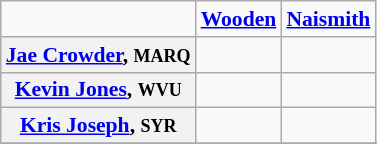<table class="wikitable" style="white-space:nowrap; font-size:90%;">
<tr>
<td></td>
<td><strong><a href='#'>Wooden</a></strong></td>
<td><strong><a href='#'>Naismith</a></strong></td>
</tr>
<tr>
<th><a href='#'>Jae Crowder</a>, <small>MARQ</small></th>
<td></td>
<td></td>
</tr>
<tr>
<th><a href='#'>Kevin Jones</a>, <small>WVU</small></th>
<td></td>
<td></td>
</tr>
<tr>
<th><a href='#'>Kris Joseph</a>, <small>SYR</small></th>
<td></td>
<td></td>
</tr>
<tr>
</tr>
</table>
